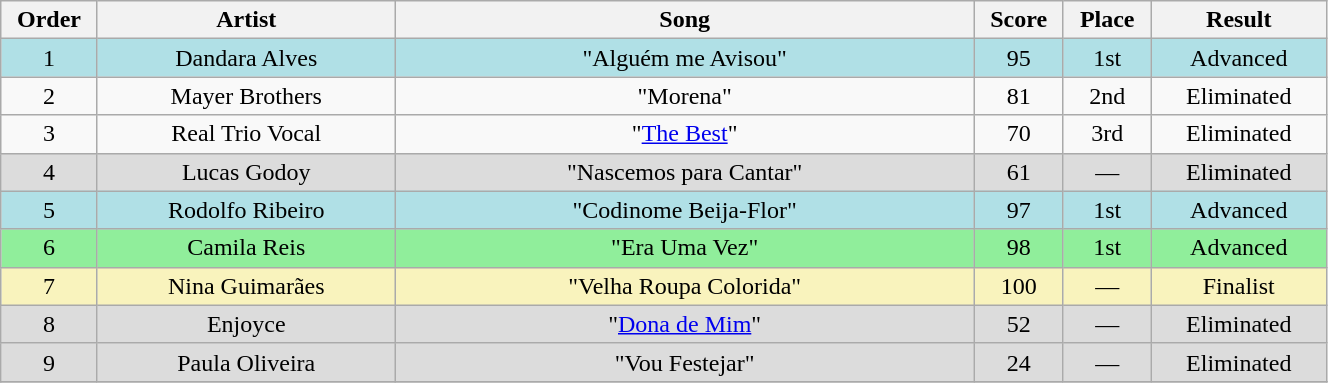<table class="wikitable" style="text-align:center; width:70%;">
<tr>
<th scope="col" width="05%">Order</th>
<th scope="col" width="17%">Artist</th>
<th scope="col" width="33%">Song</th>
<th scope="col" width="05%">Score</th>
<th scope="col" width="05%">Place</th>
<th scope="col" width="10%">Result</th>
</tr>
<tr bgcolor=B0E0E6>
<td>1</td>
<td>Dandara Alves</td>
<td>"Alguém me Avisou"</td>
<td>95</td>
<td>1st</td>
<td>Advanced</td>
</tr>
<tr>
<td>2</td>
<td>Mayer Brothers</td>
<td>"Morena"</td>
<td>81</td>
<td>2nd</td>
<td>Eliminated</td>
</tr>
<tr>
<td>3</td>
<td>Real Trio Vocal</td>
<td>"<a href='#'>The Best</a>"</td>
<td>70</td>
<td>3rd</td>
<td>Eliminated</td>
</tr>
<tr bgcolor=DCDCDC>
<td>4</td>
<td>Lucas Godoy</td>
<td>"Nascemos para Cantar"</td>
<td>61</td>
<td>—</td>
<td>Eliminated</td>
</tr>
<tr bgcolor=B0E0E6>
<td>5</td>
<td>Rodolfo Ribeiro</td>
<td>"Codinome Beija-Flor"</td>
<td>97</td>
<td>1st</td>
<td>Advanced</td>
</tr>
<tr bgcolor=90EE9B>
<td>6</td>
<td>Camila Reis</td>
<td>"Era Uma Vez"</td>
<td>98</td>
<td>1st</td>
<td>Advanced</td>
</tr>
<tr bgcolor=F9F3BD>
<td>7</td>
<td>Nina Guimarães</td>
<td>"Velha Roupa Colorida"</td>
<td>100</td>
<td>—</td>
<td>Finalist</td>
</tr>
<tr bgcolor=DCDCDC>
<td>8</td>
<td>Enjoyce</td>
<td>"<a href='#'>Dona de Mim</a>"</td>
<td>52</td>
<td>—</td>
<td>Eliminated</td>
</tr>
<tr bgcolor=DCDCDC>
<td>9</td>
<td>Paula Oliveira</td>
<td>"Vou Festejar"</td>
<td>24</td>
<td>—</td>
<td>Eliminated</td>
</tr>
<tr>
</tr>
</table>
